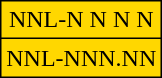<table class="wikitable" style="background:gold; color:black; text-align:center;" ">
<tr>
<td style="border:1px solid black; ">NNL-N N N N</td>
</tr>
<tr>
<td style="border:1px solid black; ">NNL-NNN.NN</td>
</tr>
</table>
